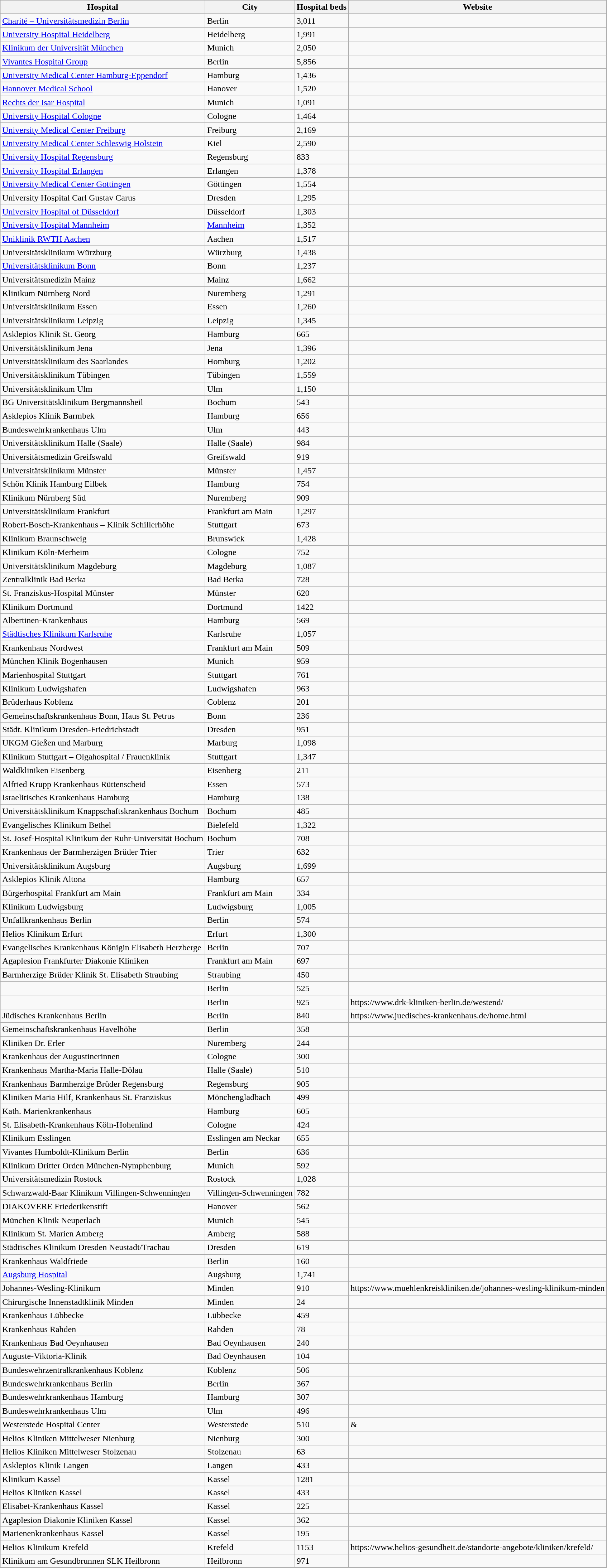<table class="wikitable sortable">
<tr>
<th>Hospital</th>
<th>City</th>
<th>Hospital beds</th>
<th>Website</th>
</tr>
<tr>
<td><a href='#'>Charité – Universitätsmedizin Berlin</a></td>
<td>Berlin</td>
<td>3,011</td>
<td></td>
</tr>
<tr>
<td><a href='#'>University Hospital Heidelberg</a></td>
<td>Heidelberg</td>
<td>1,991</td>
<td></td>
</tr>
<tr>
<td><a href='#'>Klinikum der Universität München</a></td>
<td>Munich</td>
<td>2,050</td>
<td></td>
</tr>
<tr>
<td><a href='#'>Vivantes Hospital Group</a></td>
<td>Berlin</td>
<td>5,856</td>
<td></td>
</tr>
<tr>
<td><a href='#'>University Medical Center Hamburg-Eppendorf</a></td>
<td>Hamburg</td>
<td>1,436</td>
<td></td>
</tr>
<tr>
<td><a href='#'>Hannover Medical School</a></td>
<td>Hanover</td>
<td>1,520</td>
<td></td>
</tr>
<tr>
<td><a href='#'>Rechts der Isar Hospital</a></td>
<td>Munich</td>
<td>1,091</td>
<td></td>
</tr>
<tr>
<td><a href='#'>University Hospital Cologne</a></td>
<td>Cologne</td>
<td>1,464</td>
<td></td>
</tr>
<tr>
<td><a href='#'>University Medical Center Freiburg</a></td>
<td>Freiburg</td>
<td>2,169</td>
<td></td>
</tr>
<tr>
<td><a href='#'>University Medical Center Schleswig Holstein</a></td>
<td>Kiel</td>
<td>2,590</td>
<td></td>
</tr>
<tr>
<td><a href='#'>University Hospital Regensburg</a></td>
<td>Regensburg</td>
<td>833</td>
<td></td>
</tr>
<tr>
<td><a href='#'>University Hospital Erlangen</a></td>
<td>Erlangen</td>
<td>1,378</td>
<td></td>
</tr>
<tr>
<td><a href='#'>University Medical Center Gottingen</a></td>
<td>Göttingen</td>
<td>1,554</td>
<td></td>
</tr>
<tr>
<td>University Hospital Carl Gustav Carus</td>
<td>Dresden</td>
<td>1,295</td>
<td></td>
</tr>
<tr>
<td><a href='#'>University Hospital of Düsseldorf</a></td>
<td>Düsseldorf</td>
<td>1,303</td>
<td></td>
</tr>
<tr>
<td><a href='#'>University Hospital Mannheim</a></td>
<td><a href='#'>Mannheim</a></td>
<td>1,352</td>
<td></td>
</tr>
<tr>
<td><a href='#'>Uniklinik RWTH Aachen</a></td>
<td>Aachen</td>
<td>1,517</td>
<td></td>
</tr>
<tr>
<td>Universitätsklinikum Würzburg</td>
<td>Würzburg</td>
<td>1,438</td>
<td></td>
</tr>
<tr>
<td><a href='#'>Universitätsklinikum Bonn</a></td>
<td>Bonn</td>
<td>1,237</td>
<td></td>
</tr>
<tr>
<td>Universitätsmedizin Mainz</td>
<td>Mainz</td>
<td>1,662</td>
<td></td>
</tr>
<tr>
<td>Klinikum Nürnberg Nord</td>
<td>Nuremberg</td>
<td>1,291</td>
<td></td>
</tr>
<tr>
<td>Universitätsklinikum Essen</td>
<td>Essen</td>
<td>1,260</td>
<td></td>
</tr>
<tr>
<td>Universitätsklinikum Leipzig</td>
<td>Leipzig</td>
<td>1,345</td>
<td></td>
</tr>
<tr>
<td>Asklepios Klinik St. Georg</td>
<td>Hamburg</td>
<td>665</td>
<td></td>
</tr>
<tr>
<td>Universitätsklinikum Jena</td>
<td>Jena</td>
<td>1,396</td>
<td></td>
</tr>
<tr>
<td>Universitätsklinikum des Saarlandes</td>
<td>Homburg</td>
<td>1,202</td>
<td></td>
</tr>
<tr>
<td>Universitätsklinikum Tübingen</td>
<td>Tübingen</td>
<td>1,559</td>
<td></td>
</tr>
<tr>
<td>Universitätsklinikum Ulm</td>
<td>Ulm</td>
<td>1,150</td>
<td></td>
</tr>
<tr>
<td>BG Universitätsklinikum Bergmannsheil</td>
<td>Bochum</td>
<td>543</td>
<td></td>
</tr>
<tr>
<td>Asklepios Klinik Barmbek</td>
<td>Hamburg</td>
<td>656</td>
<td></td>
</tr>
<tr>
<td>Bundeswehrkrankenhaus Ulm</td>
<td>Ulm</td>
<td>443</td>
<td></td>
</tr>
<tr>
<td>Universitätsklinikum Halle (Saale)</td>
<td>Halle (Saale)</td>
<td>984</td>
<td></td>
</tr>
<tr>
<td>Universitätsmedizin Greifswald</td>
<td>Greifswald</td>
<td>919</td>
<td></td>
</tr>
<tr>
<td>Universitätsklinikum Münster</td>
<td>Münster</td>
<td>1,457</td>
<td></td>
</tr>
<tr>
<td>Schön Klinik Hamburg Eilbek</td>
<td>Hamburg</td>
<td>754</td>
<td></td>
</tr>
<tr>
<td>Klinikum Nürnberg Süd</td>
<td>Nuremberg</td>
<td>909</td>
<td></td>
</tr>
<tr>
<td>Universitätsklinikum Frankfurt</td>
<td>Frankfurt am Main</td>
<td>1,297</td>
<td></td>
</tr>
<tr>
<td>Robert-Bosch-Krankenhaus – Klinik Schillerhöhe</td>
<td>Stuttgart</td>
<td>673</td>
<td></td>
</tr>
<tr>
<td>Klinikum Braunschweig</td>
<td>Brunswick</td>
<td>1,428</td>
<td></td>
</tr>
<tr>
<td>Klinikum Köln-Merheim</td>
<td>Cologne</td>
<td>752</td>
<td></td>
</tr>
<tr>
<td>Universitätsklinikum Magdeburg</td>
<td>Magdeburg</td>
<td>1,087</td>
<td></td>
</tr>
<tr>
<td>Zentralklinik Bad Berka</td>
<td>Bad Berka</td>
<td>728</td>
<td></td>
</tr>
<tr>
<td>St. Franziskus-Hospital Münster</td>
<td>Münster</td>
<td>620</td>
<td></td>
</tr>
<tr>
<td>Klinikum Dortmund</td>
<td>Dortmund</td>
<td>1422</td>
<td></td>
</tr>
<tr>
<td>Albertinen-Krankenhaus</td>
<td>Hamburg</td>
<td>569</td>
<td></td>
</tr>
<tr>
<td><a href='#'>Städtisches Klinikum Karlsruhe</a></td>
<td>Karlsruhe</td>
<td>1,057</td>
<td></td>
</tr>
<tr>
<td>Krankenhaus Nordwest</td>
<td>Frankfurt am Main</td>
<td>509</td>
<td></td>
</tr>
<tr>
<td>München Klinik Bogenhausen</td>
<td>Munich</td>
<td>959</td>
<td></td>
</tr>
<tr>
<td>Marienhospital Stuttgart</td>
<td>Stuttgart</td>
<td>761</td>
<td></td>
</tr>
<tr>
<td>Klinikum Ludwigshafen</td>
<td>Ludwigshafen</td>
<td>963</td>
<td></td>
</tr>
<tr>
<td>Brüderhaus Koblenz</td>
<td>Coblenz</td>
<td>201</td>
<td></td>
</tr>
<tr>
<td>Gemeinschaftskrankenhaus Bonn, Haus St. Petrus</td>
<td>Bonn</td>
<td>236</td>
<td></td>
</tr>
<tr>
<td>Städt. Klinikum Dresden-Friedrichstadt</td>
<td>Dresden</td>
<td>951</td>
<td></td>
</tr>
<tr>
<td>UKGM Gießen und Marburg</td>
<td>Marburg</td>
<td>1,098</td>
<td></td>
</tr>
<tr>
<td>Klinikum Stuttgart – Olgahospital / Frauenklinik</td>
<td>Stuttgart</td>
<td>1,347</td>
<td></td>
</tr>
<tr>
<td>Waldkliniken Eisenberg</td>
<td>Eisenberg</td>
<td>211</td>
<td></td>
</tr>
<tr>
<td>Alfried Krupp Krankenhaus Rüttenscheid</td>
<td>Essen</td>
<td>573</td>
<td></td>
</tr>
<tr>
<td>Israelitisches Krankenhaus Hamburg</td>
<td>Hamburg</td>
<td>138</td>
<td></td>
</tr>
<tr>
<td>Universitätsklinikum Knappschaftskrankenhaus Bochum</td>
<td>Bochum</td>
<td>485</td>
<td></td>
</tr>
<tr>
<td>Evangelisches Klinikum Bethel</td>
<td>Bielefeld</td>
<td>1,322</td>
<td></td>
</tr>
<tr>
<td>St. Josef-Hospital Klinikum der Ruhr-Universität Bochum</td>
<td>Bochum</td>
<td>708</td>
<td></td>
</tr>
<tr>
<td>Krankenhaus der Barmherzigen Brüder Trier</td>
<td>Trier</td>
<td>632</td>
<td></td>
</tr>
<tr>
<td>Universitätsklinikum Augsburg</td>
<td>Augsburg</td>
<td>1,699</td>
<td></td>
</tr>
<tr>
<td>Asklepios Klinik Altona</td>
<td>Hamburg</td>
<td>657</td>
<td></td>
</tr>
<tr>
<td>Bürgerhospital Frankfurt am Main</td>
<td>Frankfurt am Main</td>
<td>334</td>
<td></td>
</tr>
<tr>
<td>Klinikum Ludwigsburg</td>
<td>Ludwigsburg</td>
<td>1,005</td>
<td></td>
</tr>
<tr>
<td>Unfallkrankenhaus Berlin</td>
<td>Berlin</td>
<td>574</td>
<td></td>
</tr>
<tr>
<td>Helios Klinikum Erfurt</td>
<td>Erfurt</td>
<td>1,300</td>
<td></td>
</tr>
<tr>
<td>Evangelisches Krankenhaus Königin Elisabeth Herzberge</td>
<td>Berlin</td>
<td>707</td>
<td></td>
</tr>
<tr>
<td>Agaplesion Frankfurter Diakonie Kliniken</td>
<td>Frankfurt am Main</td>
<td>697</td>
<td></td>
</tr>
<tr>
<td>Barmherzige Brüder Klinik St. Elisabeth Straubing</td>
<td>Straubing</td>
<td>450</td>
<td></td>
</tr>
<tr>
<td></td>
<td>Berlin</td>
<td>525</td>
<td></td>
</tr>
<tr>
<td></td>
<td>Berlin</td>
<td>925</td>
<td>https://www.drk-kliniken-berlin.de/westend/</td>
</tr>
<tr>
<td>Jüdisches Krankenhaus Berlin</td>
<td>Berlin</td>
<td>840</td>
<td>https://www.juedisches-krankenhaus.de/home.html</td>
</tr>
<tr>
<td>Gemeinschaftskrankenhaus Havelhöhe</td>
<td>Berlin</td>
<td>358</td>
<td></td>
</tr>
<tr>
<td>Kliniken Dr. Erler</td>
<td>Nuremberg</td>
<td>244</td>
<td></td>
</tr>
<tr>
<td>Krankenhaus der Augustinerinnen</td>
<td>Cologne</td>
<td>300</td>
<td></td>
</tr>
<tr>
<td>Krankenhaus Martha-Maria Halle-Dölau</td>
<td>Halle (Saale)</td>
<td>510</td>
<td></td>
</tr>
<tr>
<td>Krankenhaus Barmherzige Brüder Regensburg</td>
<td>Regensburg</td>
<td>905</td>
<td></td>
</tr>
<tr>
<td>Kliniken Maria Hilf, Krankenhaus St. Franziskus</td>
<td>Mönchengladbach</td>
<td>499</td>
<td></td>
</tr>
<tr>
<td>Kath. Marienkrankenhaus</td>
<td>Hamburg</td>
<td>605</td>
<td></td>
</tr>
<tr>
<td>St. Elisabeth-Krankenhaus Köln-Hohenlind</td>
<td>Cologne</td>
<td>424</td>
<td></td>
</tr>
<tr>
<td>Klinikum Esslingen</td>
<td>Esslingen am Neckar</td>
<td>655</td>
<td></td>
</tr>
<tr>
<td>Vivantes Humboldt-Klinikum Berlin</td>
<td>Berlin</td>
<td>636</td>
<td></td>
</tr>
<tr>
<td>Klinikum Dritter Orden München-Nymphenburg</td>
<td>Munich</td>
<td>592</td>
<td></td>
</tr>
<tr>
<td>Universitätsmedizin Rostock</td>
<td>Rostock</td>
<td>1,028</td>
<td></td>
</tr>
<tr>
<td>Schwarzwald-Baar Klinikum Villingen-Schwenningen</td>
<td>Villingen-Schwenningen</td>
<td>782</td>
<td></td>
</tr>
<tr>
<td>DIAKOVERE Friederikenstift</td>
<td>Hanover</td>
<td>562</td>
<td></td>
</tr>
<tr>
<td>München Klinik Neuperlach</td>
<td>Munich</td>
<td>545</td>
<td></td>
</tr>
<tr>
<td>Klinikum St. Marien Amberg</td>
<td>Amberg</td>
<td>588</td>
<td></td>
</tr>
<tr>
<td>Städtisches Klinikum Dresden Neustadt/Trachau</td>
<td>Dresden</td>
<td>619</td>
<td></td>
</tr>
<tr>
<td>Krankenhaus Waldfriede</td>
<td>Berlin</td>
<td>160</td>
<td></td>
</tr>
<tr>
<td><a href='#'>Augsburg Hospital</a></td>
<td>Augsburg</td>
<td>1,741</td>
<td></td>
</tr>
<tr>
<td>Johannes-Wesling-Klinikum</td>
<td>Minden</td>
<td>910</td>
<td>https://www.muehlenkreiskliniken.de/johannes-wesling-klinikum-minden</td>
</tr>
<tr>
<td>Chirurgische Innenstadtklinik Minden</td>
<td>Minden</td>
<td>24</td>
<td></td>
</tr>
<tr>
<td>Krankenhaus Lübbecke</td>
<td>Lübbecke</td>
<td>459</td>
<td></td>
</tr>
<tr>
<td>Krankenhaus Rahden</td>
<td>Rahden</td>
<td>78</td>
<td></td>
</tr>
<tr>
<td>Krankenhaus Bad Oeynhausen</td>
<td>Bad Oeynhausen</td>
<td>240</td>
<td></td>
</tr>
<tr>
<td>Auguste-Viktoria-Klinik</td>
<td>Bad Oeynhausen</td>
<td>104</td>
<td></td>
</tr>
<tr>
<td>Bundeswehrzentralkrankenhaus Koblenz</td>
<td>Koblenz</td>
<td>506</td>
<td></td>
</tr>
<tr>
<td>Bundeswehrkrankenhaus Berlin</td>
<td>Berlin</td>
<td>367</td>
<td></td>
</tr>
<tr>
<td>Bundeswehrkrankenhaus Hamburg</td>
<td>Hamburg</td>
<td>307</td>
<td></td>
</tr>
<tr>
<td>Bundeswehrkrankenhaus Ulm</td>
<td>Ulm</td>
<td>496</td>
<td></td>
</tr>
<tr>
<td>Westerstede Hospital Center</td>
<td>Westerstede</td>
<td>510</td>
<td> & </td>
</tr>
<tr>
<td>Helios Kliniken Mittelweser Nienburg</td>
<td>Nienburg</td>
<td>300</td>
<td></td>
</tr>
<tr>
<td>Helios Kliniken Mittelweser Stolzenau</td>
<td>Stolzenau</td>
<td>63</td>
<td></td>
</tr>
<tr>
<td>Asklepios Klinik Langen</td>
<td>Langen</td>
<td>433</td>
<td></td>
</tr>
<tr>
<td>Klinikum Kassel</td>
<td>Kassel</td>
<td>1281</td>
<td></td>
</tr>
<tr>
<td>Helios Kliniken Kassel</td>
<td>Kassel</td>
<td>433</td>
<td></td>
</tr>
<tr>
<td>Elisabet-Krankenhaus Kassel</td>
<td>Kassel</td>
<td>225</td>
<td></td>
</tr>
<tr>
<td>Agaplesion Diakonie Kliniken Kassel</td>
<td>Kassel</td>
<td>362</td>
<td></td>
</tr>
<tr>
<td>Marienenkrankenhaus Kassel</td>
<td>Kassel</td>
<td>195</td>
<td></td>
</tr>
<tr>
<td>Helios Klinikum Krefeld</td>
<td>Krefeld</td>
<td>1153</td>
<td>https://www.helios-gesundheit.de/standorte-angebote/kliniken/krefeld/</td>
</tr>
<tr>
<td>Klinikum am Gesundbrunnen SLK Heilbronn</td>
<td>Heilbronn</td>
<td>971</td>
<td></td>
</tr>
</table>
